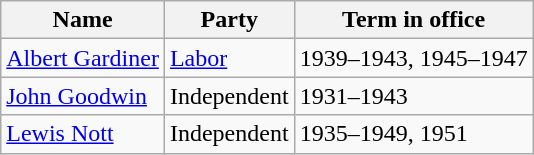<table class="wikitable sortable">
<tr>
<th><strong>Name</strong></th>
<th><strong>Party</strong></th>
<th><strong>Term in office</strong></th>
</tr>
<tr>
<td><a href='#'>Albert Gardiner</a></td>
<td><a href='#'>Labor</a></td>
<td>1939–1943, 1945–1947</td>
</tr>
<tr>
<td><a href='#'>John Goodwin</a></td>
<td>Independent</td>
<td>1931–1943</td>
</tr>
<tr>
<td><a href='#'>Lewis Nott</a></td>
<td>Independent</td>
<td>1935–1949, 1951</td>
</tr>
</table>
